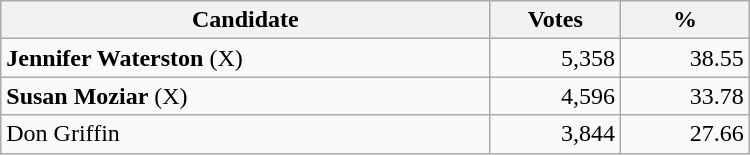<table style="width:500px;" class="wikitable">
<tr>
<th align="center">Candidate</th>
<th align="center">Votes</th>
<th align="center">%</th>
</tr>
<tr>
<td align="left"><strong>Jennifer Waterston</strong> (X)</td>
<td align="right">5,358</td>
<td align="right">38.55</td>
</tr>
<tr>
<td align="left"><strong>Susan Moziar</strong> (X)</td>
<td align="right">4,596</td>
<td align="right">33.78</td>
</tr>
<tr>
<td align="left">Don Griffin</td>
<td align="right">3,844</td>
<td align="right">27.66</td>
</tr>
</table>
